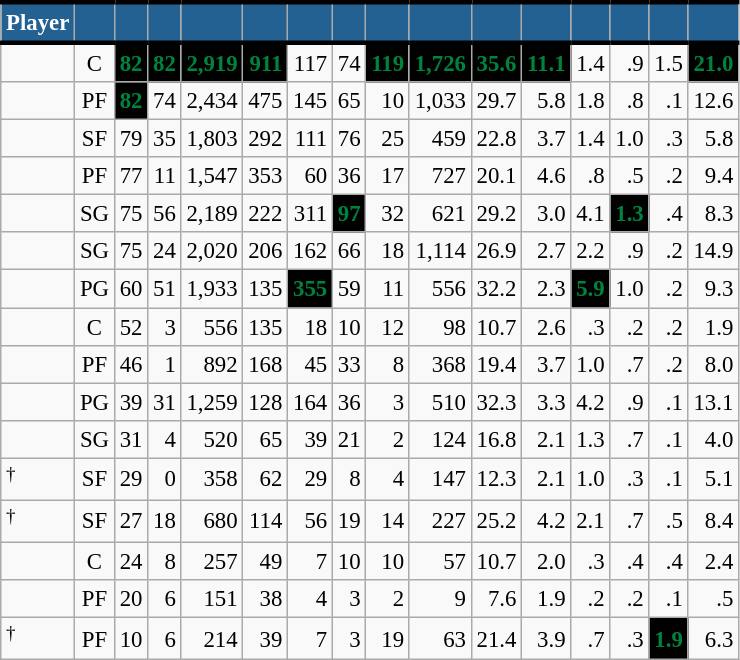<table class="wikitable sortable" style="font-size: 95%; text-align:right;">
<tr>
<th style="background:#236192; color:#FFFFFF; border-top:#010101 3px solid; border-bottom:#010101 3px solid;">Player</th>
<th style="background:#236192; color:#FFFFFF; border-top:#010101 3px solid; border-bottom:#010101 3px solid;"></th>
<th style="background:#236192; color:#FFFFFF; border-top:#010101 3px solid; border-bottom:#010101 3px solid;"></th>
<th style="background:#236192; color:#FFFFFF; border-top:#010101 3px solid; border-bottom:#010101 3px solid;"></th>
<th style="background:#236192; color:#FFFFFF; border-top:#010101 3px solid; border-bottom:#010101 3px solid;"></th>
<th style="background:#236192; color:#FFFFFF; border-top:#010101 3px solid; border-bottom:#010101 3px solid;"></th>
<th style="background:#236192; color:#FFFFFF; border-top:#010101 3px solid; border-bottom:#010101 3px solid;"></th>
<th style="background:#236192; color:#FFFFFF; border-top:#010101 3px solid; border-bottom:#010101 3px solid;"></th>
<th style="background:#236192; color:#FFFFFF; border-top:#010101 3px solid; border-bottom:#010101 3px solid;"></th>
<th style="background:#236192; color:#FFFFFF; border-top:#010101 3px solid; border-bottom:#010101 3px solid;"></th>
<th style="background:#236192; color:#FFFFFF; border-top:#010101 3px solid; border-bottom:#010101 3px solid;"></th>
<th style="background:#236192; color:#FFFFFF; border-top:#010101 3px solid; border-bottom:#010101 3px solid;"></th>
<th style="background:#236192; color:#FFFFFF; border-top:#010101 3px solid; border-bottom:#010101 3px solid;"></th>
<th style="background:#236192; color:#FFFFFF; border-top:#010101 3px solid; border-bottom:#010101 3px solid;"></th>
<th style="background:#236192; color:#FFFFFF; border-top:#010101 3px solid; border-bottom:#010101 3px solid;"></th>
<th style="background:#236192; color:#FFFFFF; border-top:#010101 3px solid; border-bottom:#010101 3px solid;"></th>
</tr>
<tr>
<td style="text-align:left;"></td>
<td style="text-align:center;">C</td>
<td style="background:#010101; color:#00843D;"><strong>82</strong></td>
<td style="background:#010101; color:#00843D;"><strong>82</strong></td>
<td style="background:#010101; color:#00843D;"><strong>2,919</strong></td>
<td style="background:#010101; color:#00843D;"><strong>911</strong></td>
<td>117</td>
<td>74</td>
<td style="background:#010101; color:#00843D;"><strong>119</strong></td>
<td style="background:#010101; color:#00843D;"><strong>1,726</strong></td>
<td style="background:#010101; color:#00843D;"><strong>35.6</strong></td>
<td style="background:#010101; color:#00843D;"><strong>11.1</strong></td>
<td>1.4</td>
<td>.9</td>
<td>1.5</td>
<td style="background:#010101; color:#00843D;"><strong>21.0</strong></td>
</tr>
<tr>
<td style="text-align:left;"></td>
<td style="text-align:center;">PF</td>
<td style="background:#010101; color:#00843D;"><strong>82</strong></td>
<td>74</td>
<td>2,434</td>
<td>475</td>
<td>145</td>
<td>65</td>
<td>10</td>
<td>1,033</td>
<td>29.7</td>
<td>5.8</td>
<td>1.8</td>
<td>.8</td>
<td>.1</td>
<td>12.6</td>
</tr>
<tr>
<td style="text-align:left;"></td>
<td style="text-align:center;">SF</td>
<td>79</td>
<td>35</td>
<td>1,803</td>
<td>292</td>
<td>111</td>
<td>76</td>
<td>25</td>
<td>459</td>
<td>22.8</td>
<td>3.7</td>
<td>1.4</td>
<td>1.0</td>
<td>.3</td>
<td>5.8</td>
</tr>
<tr>
<td style="text-align:left;"></td>
<td style="text-align:center;">PF</td>
<td>77</td>
<td>11</td>
<td>1,547</td>
<td>353</td>
<td>60</td>
<td>36</td>
<td>17</td>
<td>727</td>
<td>20.1</td>
<td>4.6</td>
<td>.8</td>
<td>.5</td>
<td>.2</td>
<td>9.4</td>
</tr>
<tr>
<td style="text-align:left;"></td>
<td style="text-align:center;">SG</td>
<td>75</td>
<td>56</td>
<td>2,189</td>
<td>222</td>
<td>311</td>
<td style="background:#010101; color:#00843D;"><strong>97</strong></td>
<td>32</td>
<td>621</td>
<td>29.2</td>
<td>3.0</td>
<td>4.1</td>
<td style="background:#010101; color:#00843D;"><strong>1.3</strong></td>
<td>.4</td>
<td>8.3</td>
</tr>
<tr>
<td style="text-align:left;"></td>
<td style="text-align:center;">SG</td>
<td>75</td>
<td>24</td>
<td>2,020</td>
<td>206</td>
<td>162</td>
<td>66</td>
<td>18</td>
<td>1,114</td>
<td>26.9</td>
<td>2.7</td>
<td>2.2</td>
<td>.9</td>
<td>.2</td>
<td>14.9</td>
</tr>
<tr>
<td style="text-align:left;"></td>
<td style="text-align:center;">PG</td>
<td>60</td>
<td>51</td>
<td>1,933</td>
<td>135</td>
<td style="background:#010101; color:#00843D;"><strong>355</strong></td>
<td>59</td>
<td>11</td>
<td>556</td>
<td>32.2</td>
<td>2.3</td>
<td style="background:#010101; color:#00843D;"><strong>5.9</strong></td>
<td>1.0</td>
<td>.2</td>
<td>9.3</td>
</tr>
<tr>
<td style="text-align:left;"></td>
<td style="text-align:center;">C</td>
<td>52</td>
<td>3</td>
<td>556</td>
<td>135</td>
<td>18</td>
<td>10</td>
<td>12</td>
<td>98</td>
<td>10.7</td>
<td>2.6</td>
<td>.3</td>
<td>.2</td>
<td>.2</td>
<td>1.9</td>
</tr>
<tr>
<td style="text-align:left;"></td>
<td style="text-align:center;">PF</td>
<td>46</td>
<td>1</td>
<td>892</td>
<td>168</td>
<td>45</td>
<td>33</td>
<td>8</td>
<td>368</td>
<td>19.4</td>
<td>3.7</td>
<td>1.0</td>
<td>.7</td>
<td>.2</td>
<td>8.0</td>
</tr>
<tr>
<td style="text-align:left;"></td>
<td style="text-align:center;">PG</td>
<td>39</td>
<td>31</td>
<td>1,259</td>
<td>128</td>
<td>164</td>
<td>36</td>
<td>3</td>
<td>510</td>
<td>32.3</td>
<td>3.3</td>
<td>4.2</td>
<td>.9</td>
<td>.1</td>
<td>13.1</td>
</tr>
<tr>
<td style="text-align:left;"></td>
<td style="text-align:center;">SG</td>
<td>31</td>
<td>4</td>
<td>520</td>
<td>65</td>
<td>39</td>
<td>21</td>
<td>2</td>
<td>124</td>
<td>16.8</td>
<td>2.1</td>
<td>1.3</td>
<td>.7</td>
<td>.1</td>
<td>4.0</td>
</tr>
<tr>
<td style="text-align:left;"><sup>†</sup></td>
<td style="text-align:center;">SF</td>
<td>29</td>
<td>0</td>
<td>358</td>
<td>62</td>
<td>29</td>
<td>8</td>
<td>4</td>
<td>147</td>
<td>12.3</td>
<td>2.1</td>
<td>1.0</td>
<td>.3</td>
<td>.1</td>
<td>5.1</td>
</tr>
<tr>
<td style="text-align:left;"><sup>†</sup></td>
<td style="text-align:center;">SF</td>
<td>27</td>
<td>18</td>
<td>680</td>
<td>114</td>
<td>56</td>
<td>19</td>
<td>14</td>
<td>227</td>
<td>25.2</td>
<td>4.2</td>
<td>2.1</td>
<td>.7</td>
<td>.5</td>
<td>8.4</td>
</tr>
<tr>
<td style="text-align:left;"></td>
<td style="text-align:center;">C</td>
<td>24</td>
<td>8</td>
<td>257</td>
<td>49</td>
<td>7</td>
<td>10</td>
<td>10</td>
<td>57</td>
<td>10.7</td>
<td>2.0</td>
<td>.3</td>
<td>.4</td>
<td>.4</td>
<td>2.4</td>
</tr>
<tr>
<td style="text-align:left;"></td>
<td style="text-align:center;">PF</td>
<td>20</td>
<td>6</td>
<td>151</td>
<td>38</td>
<td>4</td>
<td>3</td>
<td>2</td>
<td>9</td>
<td>7.6</td>
<td>1.9</td>
<td>.2</td>
<td>.2</td>
<td>.1</td>
<td>.5</td>
</tr>
<tr>
<td style="text-align:left;"><sup>†</sup></td>
<td style="text-align:center;">PF</td>
<td>10</td>
<td>6</td>
<td>214</td>
<td>39</td>
<td>7</td>
<td>3</td>
<td>19</td>
<td>63</td>
<td>21.4</td>
<td>3.9</td>
<td>.7</td>
<td>.3</td>
<td style="background:#010101; color:#00843D;"><strong>1.9</strong></td>
<td>6.3</td>
</tr>
</table>
